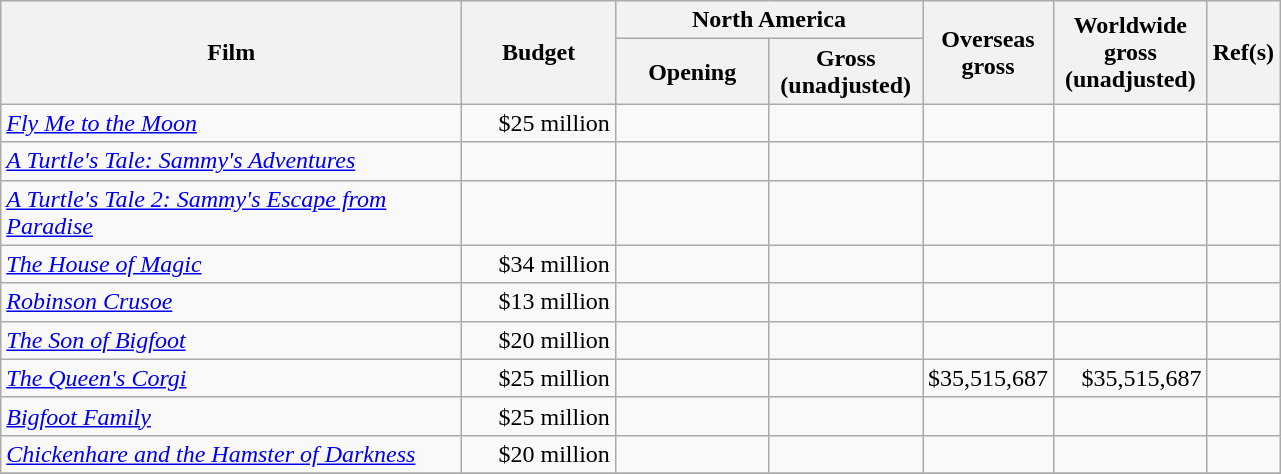<table class="sortable wikitable" style="text-align: right;">
<tr>
<th rowspan="2" width="300">Film</th>
<th rowspan="2" width="95">Budget</th>
<th colspan="2">North America</th>
<th rowspan="2">Overseas<br>gross</th>
<th rowspan="2" width="95">Worldwide gross<br>(unadjusted)</th>
<th rowspan="2">Ref(s)</th>
</tr>
<tr>
<th width="95">Opening</th>
<th width="95">Gross<br>(unadjusted)</th>
</tr>
<tr>
<td style="text-align:left;"><em><a href='#'>Fly Me to the Moon</a></em></td>
<td>$25 million</td>
<td></td>
<td></td>
<td></td>
<td></td>
<td></td>
</tr>
<tr>
<td style="text-align:left;"><em><a href='#'>A Turtle's Tale: Sammy's Adventures</a></em></td>
<td></td>
<td></td>
<td></td>
<td></td>
<td></td>
<td></td>
</tr>
<tr>
<td style="text-align:left;"><em><a href='#'>A Turtle's Tale 2: Sammy's Escape from Paradise</a></em></td>
<td></td>
<td></td>
<td></td>
<td></td>
<td></td>
<td></td>
</tr>
<tr>
<td style="text-align:left;"><em><a href='#'>The House of Magic</a></em></td>
<td>$34 million</td>
<td></td>
<td></td>
<td></td>
<td></td>
<td></td>
</tr>
<tr>
<td style="text-align:left;"><em><a href='#'>Robinson Crusoe</a></em></td>
<td>$13 million</td>
<td></td>
<td></td>
<td></td>
<td></td>
<td></td>
</tr>
<tr>
<td style="text-align:left;"><em><a href='#'>The Son of Bigfoot</a></em></td>
<td>$20 million</td>
<td></td>
<td></td>
<td></td>
<td></td>
<td></td>
</tr>
<tr>
<td style="text-align:left;"><em><a href='#'>The Queen's Corgi</a></em></td>
<td>$25 million</td>
<td></td>
<td></td>
<td>$35,515,687</td>
<td>$35,515,687</td>
<td></td>
</tr>
<tr>
<td style="text-align:left;"><em><a href='#'>Bigfoot Family</a></em></td>
<td>$25 million</td>
<td></td>
<td></td>
<td></td>
<td></td>
<td></td>
</tr>
<tr>
<td style="text-align:left;"><em><a href='#'>Chickenhare and the Hamster of Darkness</a></em></td>
<td>$20 million</td>
<td></td>
<td></td>
<td></td>
<td></td>
<td></td>
</tr>
<tr>
</tr>
</table>
